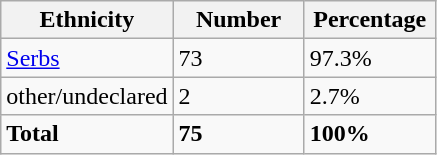<table class="wikitable">
<tr>
<th width="100px">Ethnicity</th>
<th width="80px">Number</th>
<th width="80px">Percentage</th>
</tr>
<tr>
<td><a href='#'>Serbs</a></td>
<td>73</td>
<td>97.3%</td>
</tr>
<tr>
<td>other/undeclared</td>
<td>2</td>
<td>2.7%</td>
</tr>
<tr>
<td><strong>Total</strong></td>
<td><strong>75</strong></td>
<td><strong>100%</strong></td>
</tr>
</table>
